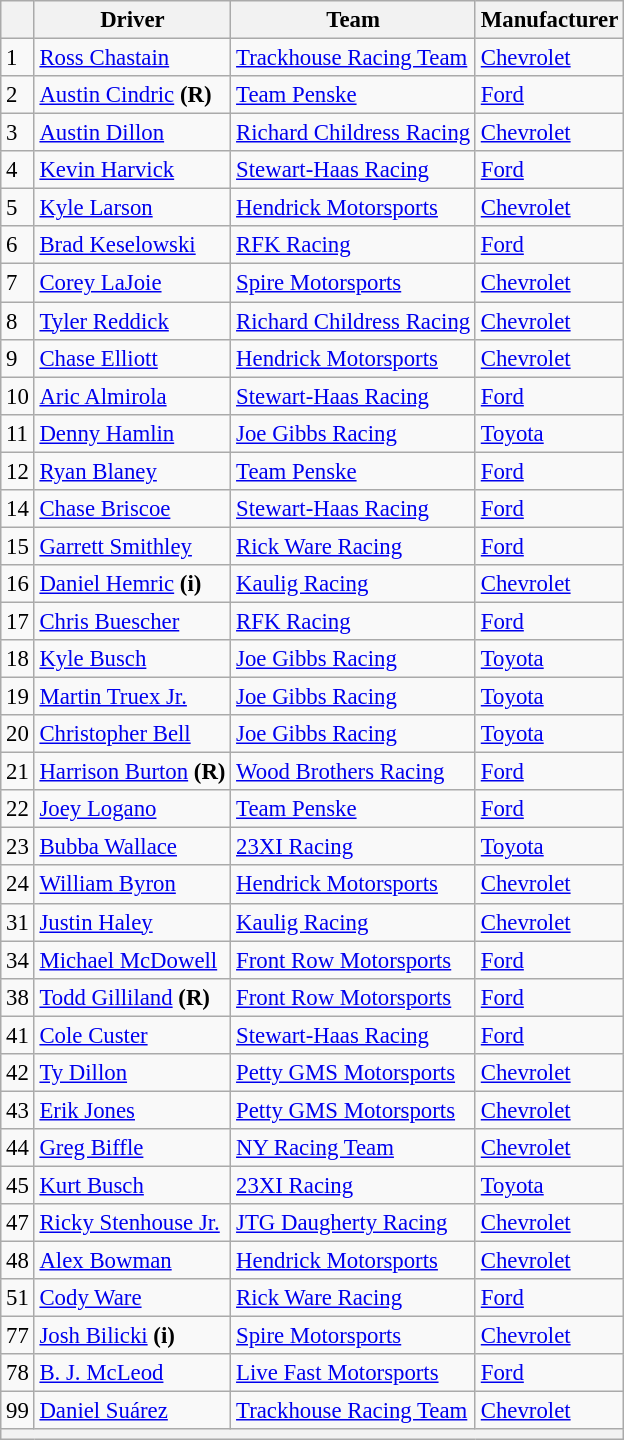<table class="wikitable" style="font-size:95%">
<tr>
<th></th>
<th>Driver</th>
<th>Team</th>
<th>Manufacturer</th>
</tr>
<tr>
<td>1</td>
<td><a href='#'>Ross Chastain</a></td>
<td><a href='#'>Trackhouse Racing Team</a></td>
<td><a href='#'>Chevrolet</a></td>
</tr>
<tr>
<td>2</td>
<td><a href='#'>Austin Cindric</a> <strong>(R)</strong></td>
<td><a href='#'>Team Penske</a></td>
<td><a href='#'>Ford</a></td>
</tr>
<tr>
<td>3</td>
<td><a href='#'>Austin Dillon</a></td>
<td><a href='#'>Richard Childress Racing</a></td>
<td><a href='#'>Chevrolet</a></td>
</tr>
<tr>
<td>4</td>
<td><a href='#'>Kevin Harvick</a></td>
<td><a href='#'>Stewart-Haas Racing</a></td>
<td><a href='#'>Ford</a></td>
</tr>
<tr>
<td>5</td>
<td><a href='#'>Kyle Larson</a></td>
<td><a href='#'>Hendrick Motorsports</a></td>
<td><a href='#'>Chevrolet</a></td>
</tr>
<tr>
<td>6</td>
<td><a href='#'>Brad Keselowski</a></td>
<td><a href='#'>RFK Racing</a></td>
<td><a href='#'>Ford</a></td>
</tr>
<tr>
<td>7</td>
<td><a href='#'>Corey LaJoie</a></td>
<td><a href='#'>Spire Motorsports</a></td>
<td><a href='#'>Chevrolet</a></td>
</tr>
<tr>
<td>8</td>
<td><a href='#'>Tyler Reddick</a></td>
<td><a href='#'>Richard Childress Racing</a></td>
<td><a href='#'>Chevrolet</a></td>
</tr>
<tr>
<td>9</td>
<td><a href='#'>Chase Elliott</a></td>
<td><a href='#'>Hendrick Motorsports</a></td>
<td><a href='#'>Chevrolet</a></td>
</tr>
<tr>
<td>10</td>
<td><a href='#'>Aric Almirola</a></td>
<td><a href='#'>Stewart-Haas Racing</a></td>
<td><a href='#'>Ford</a></td>
</tr>
<tr>
<td>11</td>
<td><a href='#'>Denny Hamlin</a></td>
<td><a href='#'>Joe Gibbs Racing</a></td>
<td><a href='#'>Toyota</a></td>
</tr>
<tr>
<td>12</td>
<td><a href='#'>Ryan Blaney</a></td>
<td><a href='#'>Team Penske</a></td>
<td><a href='#'>Ford</a></td>
</tr>
<tr>
<td>14</td>
<td><a href='#'>Chase Briscoe</a></td>
<td><a href='#'>Stewart-Haas Racing</a></td>
<td><a href='#'>Ford</a></td>
</tr>
<tr>
<td>15</td>
<td><a href='#'>Garrett Smithley</a></td>
<td><a href='#'>Rick Ware Racing</a></td>
<td><a href='#'>Ford</a></td>
</tr>
<tr>
<td>16</td>
<td><a href='#'>Daniel Hemric</a> <strong>(i)</strong></td>
<td><a href='#'>Kaulig Racing</a></td>
<td><a href='#'>Chevrolet</a></td>
</tr>
<tr>
<td>17</td>
<td><a href='#'>Chris Buescher</a></td>
<td><a href='#'>RFK Racing</a></td>
<td><a href='#'>Ford</a></td>
</tr>
<tr>
<td>18</td>
<td><a href='#'>Kyle Busch</a></td>
<td><a href='#'>Joe Gibbs Racing</a></td>
<td><a href='#'>Toyota</a></td>
</tr>
<tr>
<td>19</td>
<td><a href='#'>Martin Truex Jr.</a></td>
<td><a href='#'>Joe Gibbs Racing</a></td>
<td><a href='#'>Toyota</a></td>
</tr>
<tr>
<td>20</td>
<td><a href='#'>Christopher Bell</a></td>
<td><a href='#'>Joe Gibbs Racing</a></td>
<td><a href='#'>Toyota</a></td>
</tr>
<tr>
<td>21</td>
<td><a href='#'>Harrison Burton</a> <strong>(R)</strong></td>
<td><a href='#'>Wood Brothers Racing</a></td>
<td><a href='#'>Ford</a></td>
</tr>
<tr>
<td>22</td>
<td><a href='#'>Joey Logano</a></td>
<td><a href='#'>Team Penske</a></td>
<td><a href='#'>Ford</a></td>
</tr>
<tr>
<td>23</td>
<td><a href='#'>Bubba Wallace</a></td>
<td><a href='#'>23XI Racing</a></td>
<td><a href='#'>Toyota</a></td>
</tr>
<tr>
<td>24</td>
<td><a href='#'>William Byron</a></td>
<td><a href='#'>Hendrick Motorsports</a></td>
<td><a href='#'>Chevrolet</a></td>
</tr>
<tr>
<td>31</td>
<td><a href='#'>Justin Haley</a></td>
<td><a href='#'>Kaulig Racing</a></td>
<td><a href='#'>Chevrolet</a></td>
</tr>
<tr>
<td>34</td>
<td><a href='#'>Michael McDowell</a></td>
<td><a href='#'>Front Row Motorsports</a></td>
<td><a href='#'>Ford</a></td>
</tr>
<tr>
<td>38</td>
<td><a href='#'>Todd Gilliland</a> <strong>(R)</strong></td>
<td><a href='#'>Front Row Motorsports</a></td>
<td><a href='#'>Ford</a></td>
</tr>
<tr>
<td>41</td>
<td><a href='#'>Cole Custer</a></td>
<td><a href='#'>Stewart-Haas Racing</a></td>
<td><a href='#'>Ford</a></td>
</tr>
<tr>
<td>42</td>
<td><a href='#'>Ty Dillon</a></td>
<td><a href='#'>Petty GMS Motorsports</a></td>
<td><a href='#'>Chevrolet</a></td>
</tr>
<tr>
<td>43</td>
<td><a href='#'>Erik Jones</a></td>
<td><a href='#'>Petty GMS Motorsports</a></td>
<td><a href='#'>Chevrolet</a></td>
</tr>
<tr>
<td>44</td>
<td><a href='#'>Greg Biffle</a></td>
<td><a href='#'>NY Racing Team</a></td>
<td><a href='#'>Chevrolet</a></td>
</tr>
<tr>
<td>45</td>
<td><a href='#'>Kurt Busch</a></td>
<td><a href='#'>23XI Racing</a></td>
<td><a href='#'>Toyota</a></td>
</tr>
<tr>
<td>47</td>
<td><a href='#'>Ricky Stenhouse Jr.</a></td>
<td><a href='#'>JTG Daugherty Racing</a></td>
<td><a href='#'>Chevrolet</a></td>
</tr>
<tr>
<td>48</td>
<td><a href='#'>Alex Bowman</a></td>
<td><a href='#'>Hendrick Motorsports</a></td>
<td><a href='#'>Chevrolet</a></td>
</tr>
<tr>
<td>51</td>
<td><a href='#'>Cody Ware</a></td>
<td><a href='#'>Rick Ware Racing</a></td>
<td><a href='#'>Ford</a></td>
</tr>
<tr>
<td>77</td>
<td><a href='#'>Josh Bilicki</a> <strong>(i)</strong></td>
<td><a href='#'>Spire Motorsports</a></td>
<td><a href='#'>Chevrolet</a></td>
</tr>
<tr>
<td>78</td>
<td><a href='#'>B. J. McLeod</a></td>
<td><a href='#'>Live Fast Motorsports</a></td>
<td><a href='#'>Ford</a></td>
</tr>
<tr>
<td>99</td>
<td><a href='#'>Daniel Suárez</a></td>
<td><a href='#'>Trackhouse Racing Team</a></td>
<td><a href='#'>Chevrolet</a></td>
</tr>
<tr>
<th colspan="4"></th>
</tr>
</table>
